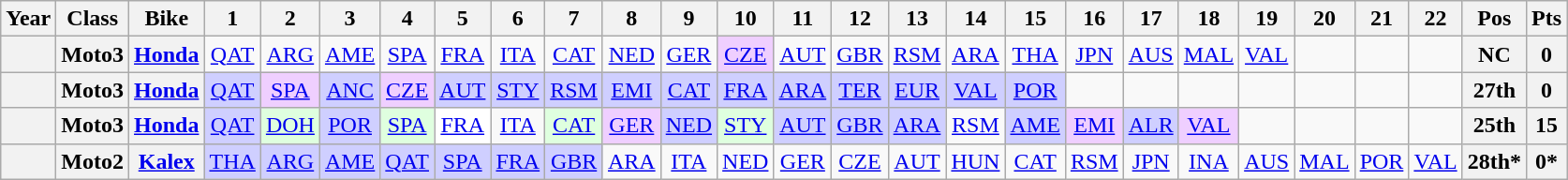<table class="wikitable" style="text-align:center;">
<tr>
<th>Year</th>
<th>Class</th>
<th>Bike</th>
<th>1</th>
<th>2</th>
<th>3</th>
<th>4</th>
<th>5</th>
<th>6</th>
<th>7</th>
<th>8</th>
<th>9</th>
<th>10</th>
<th>11</th>
<th>12</th>
<th>13</th>
<th>14</th>
<th>15</th>
<th>16</th>
<th>17</th>
<th>18</th>
<th>19</th>
<th>20</th>
<th>21</th>
<th>22</th>
<th>Pos</th>
<th>Pts</th>
</tr>
<tr>
<th></th>
<th>Moto3</th>
<th><a href='#'>Honda</a></th>
<td><a href='#'>QAT</a></td>
<td><a href='#'>ARG</a></td>
<td><a href='#'>AME</a></td>
<td><a href='#'>SPA</a></td>
<td><a href='#'>FRA</a></td>
<td><a href='#'>ITA</a></td>
<td><a href='#'>CAT</a></td>
<td><a href='#'>NED</a></td>
<td><a href='#'>GER</a></td>
<td style="background:#EFCFFF;"><a href='#'>CZE</a><br></td>
<td><a href='#'>AUT</a></td>
<td><a href='#'>GBR</a></td>
<td><a href='#'>RSM</a></td>
<td><a href='#'>ARA</a></td>
<td><a href='#'>THA</a></td>
<td><a href='#'>JPN</a></td>
<td><a href='#'>AUS</a></td>
<td><a href='#'>MAL</a></td>
<td><a href='#'>VAL</a></td>
<td></td>
<td></td>
<td></td>
<th>NC</th>
<th>0</th>
</tr>
<tr>
<th></th>
<th>Moto3</th>
<th><a href='#'>Honda</a></th>
<td style="background:#cfcfff;"><a href='#'>QAT</a><br></td>
<td style="background:#efcfff;"><a href='#'>SPA</a><br></td>
<td style="background:#cfcfff;"><a href='#'>ANC</a><br></td>
<td style="background:#efcfff;"><a href='#'>CZE</a><br></td>
<td style="background:#cfcfff;"><a href='#'>AUT</a><br></td>
<td style="background:#cfcfff;"><a href='#'>STY</a><br></td>
<td style="background:#cfcfff;"><a href='#'>RSM</a><br></td>
<td style="background:#cfcfff;"><a href='#'>EMI</a><br></td>
<td style="background:#cfcfff;"><a href='#'>CAT</a><br></td>
<td style="background:#cfcfff;"><a href='#'>FRA</a><br></td>
<td style="background:#cfcfff;"><a href='#'>ARA</a><br></td>
<td style="background:#cfcfff;"><a href='#'>TER</a><br></td>
<td style="background:#cfcfff;"><a href='#'>EUR</a><br></td>
<td style="background:#cfcfff;"><a href='#'>VAL</a><br></td>
<td style="background:#cfcfff;"><a href='#'>POR</a><br></td>
<td></td>
<td></td>
<td></td>
<td></td>
<td></td>
<td></td>
<td></td>
<th>27th</th>
<th>0</th>
</tr>
<tr>
<th></th>
<th>Moto3</th>
<th><a href='#'>Honda</a></th>
<td style="background:#cfcfff;"><a href='#'>QAT</a><br></td>
<td style="background:#dfffdf;"><a href='#'>DOH</a><br></td>
<td style="background:#cfcfff;"><a href='#'>POR</a><br></td>
<td style="background:#dfffdf;"><a href='#'>SPA</a><br></td>
<td style="background:#ffffff;"><a href='#'>FRA</a><br></td>
<td><a href='#'>ITA</a></td>
<td style="background:#dfffdf;"><a href='#'>CAT</a><br></td>
<td style="background:#efcfff;"><a href='#'>GER</a><br></td>
<td style="background:#cfcfff;"><a href='#'>NED</a><br></td>
<td style="background:#dfffdf;"><a href='#'>STY</a><br></td>
<td style="background:#cfcfff;"><a href='#'>AUT</a><br></td>
<td style="background:#cfcfff;"><a href='#'>GBR</a><br></td>
<td style="background:#cfcfff;"><a href='#'>ARA</a><br></td>
<td><a href='#'>RSM</a><br></td>
<td style="background:#cfcfff;"><a href='#'>AME</a><br></td>
<td style="background:#efcfff;"><a href='#'>EMI</a><br></td>
<td style="background:#cfcfff;"><a href='#'>ALR</a><br></td>
<td style="background:#efcfff;"><a href='#'>VAL</a><br></td>
<td></td>
<td></td>
<td></td>
<td></td>
<th>25th</th>
<th>15</th>
</tr>
<tr>
<th></th>
<th>Moto2</th>
<th><a href='#'>Kalex</a></th>
<td style="background:#CFCFFF;"><a href='#'>THA</a><br></td>
<td style="background:#CFCFFF;"><a href='#'>ARG</a><br></td>
<td style="background:#CFCFFF;"><a href='#'>AME</a><br></td>
<td style="background:#CFCFFF;"><a href='#'>QAT</a><br></td>
<td style="background:#CFCFFF;"><a href='#'>SPA</a><br></td>
<td style="background:#CFCFFF;"><a href='#'>FRA</a><br></td>
<td style="background:#CFCFFF;"><a href='#'>GBR</a><br></td>
<td><a href='#'>ARA</a></td>
<td><a href='#'>ITA</a></td>
<td><a href='#'>NED</a></td>
<td><a href='#'>GER</a></td>
<td><a href='#'>CZE</a></td>
<td><a href='#'>AUT</a></td>
<td><a href='#'>HUN</a></td>
<td><a href='#'>CAT</a></td>
<td><a href='#'>RSM</a></td>
<td><a href='#'>JPN</a></td>
<td><a href='#'>INA</a></td>
<td><a href='#'>AUS</a></td>
<td><a href='#'>MAL</a></td>
<td><a href='#'>POR</a></td>
<td><a href='#'>VAL</a></td>
<th>28th*</th>
<th>0*</th>
</tr>
</table>
